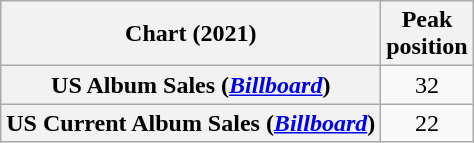<table class="wikitable sortable plainrowheaders" style="text-align:center;">
<tr>
<th scope="col">Chart (2021)</th>
<th scope="col">Peak<br>position</th>
</tr>
<tr>
<th scope="row">US Album Sales (<em><a href='#'>Billboard</a></em>)</th>
<td>32</td>
</tr>
<tr>
<th scope="row">US Current Album Sales (<em><a href='#'>Billboard</a></em>)</th>
<td>22</td>
</tr>
</table>
